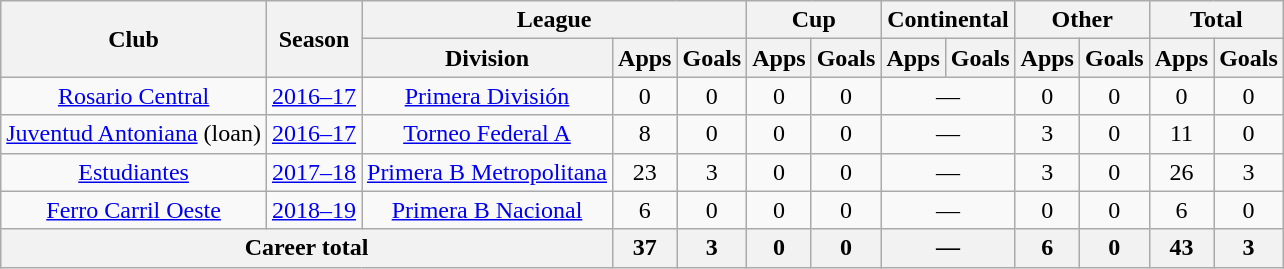<table class="wikitable" style="text-align:center">
<tr>
<th rowspan="2">Club</th>
<th rowspan="2">Season</th>
<th colspan="3">League</th>
<th colspan="2">Cup</th>
<th colspan="2">Continental</th>
<th colspan="2">Other</th>
<th colspan="2">Total</th>
</tr>
<tr>
<th>Division</th>
<th>Apps</th>
<th>Goals</th>
<th>Apps</th>
<th>Goals</th>
<th>Apps</th>
<th>Goals</th>
<th>Apps</th>
<th>Goals</th>
<th>Apps</th>
<th>Goals</th>
</tr>
<tr>
<td rowspan="1"><a href='#'>Rosario Central</a></td>
<td><a href='#'>2016–17</a></td>
<td rowspan="1"><a href='#'>Primera División</a></td>
<td>0</td>
<td>0</td>
<td>0</td>
<td>0</td>
<td colspan="2">—</td>
<td>0</td>
<td>0</td>
<td>0</td>
<td>0</td>
</tr>
<tr>
<td rowspan="1"><a href='#'>Juventud Antoniana</a> (loan)</td>
<td><a href='#'>2016–17</a></td>
<td rowspan="1"><a href='#'>Torneo Federal A</a></td>
<td>8</td>
<td>0</td>
<td>0</td>
<td>0</td>
<td colspan="2">—</td>
<td>3</td>
<td>0</td>
<td>11</td>
<td>0</td>
</tr>
<tr>
<td rowspan="1"><a href='#'>Estudiantes</a></td>
<td><a href='#'>2017–18</a></td>
<td rowspan="1"><a href='#'>Primera B Metropolitana</a></td>
<td>23</td>
<td>3</td>
<td>0</td>
<td>0</td>
<td colspan="2">—</td>
<td>3</td>
<td>0</td>
<td>26</td>
<td>3</td>
</tr>
<tr>
<td rowspan="1"><a href='#'>Ferro Carril Oeste</a></td>
<td><a href='#'>2018–19</a></td>
<td rowspan="1"><a href='#'>Primera B Nacional</a></td>
<td>6</td>
<td>0</td>
<td>0</td>
<td>0</td>
<td colspan="2">—</td>
<td>0</td>
<td>0</td>
<td>6</td>
<td>0</td>
</tr>
<tr>
<th colspan="3">Career total</th>
<th>37</th>
<th>3</th>
<th>0</th>
<th>0</th>
<th colspan="2">—</th>
<th>6</th>
<th>0</th>
<th>43</th>
<th>3</th>
</tr>
</table>
